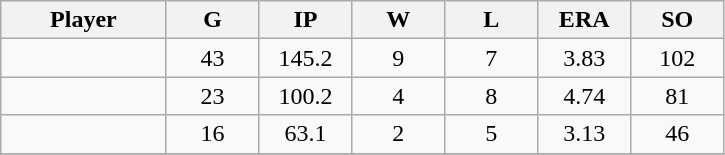<table class="wikitable sortable">
<tr>
<th bgcolor="#DDDDFF" width="16%">Player</th>
<th bgcolor="#DDDDFF" width="9%">G</th>
<th bgcolor="#DDDDFF" width="9%">IP</th>
<th bgcolor="#DDDDFF" width="9%">W</th>
<th bgcolor="#DDDDFF" width="9%">L</th>
<th bgcolor="#DDDDFF" width="9%">ERA</th>
<th bgcolor="#DDDDFF" width="9%">SO</th>
</tr>
<tr align="center">
<td></td>
<td>43</td>
<td>145.2</td>
<td>9</td>
<td>7</td>
<td>3.83</td>
<td>102</td>
</tr>
<tr align="center">
<td></td>
<td>23</td>
<td>100.2</td>
<td>4</td>
<td>8</td>
<td>4.74</td>
<td>81</td>
</tr>
<tr align="center">
<td></td>
<td>16</td>
<td>63.1</td>
<td>2</td>
<td>5</td>
<td>3.13</td>
<td>46</td>
</tr>
<tr align="center">
</tr>
</table>
